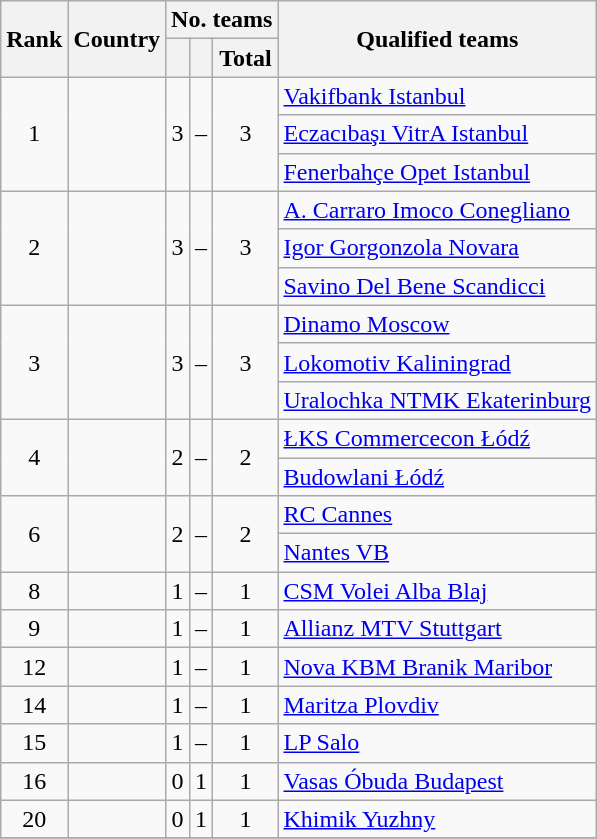<table class="wikitable" style="text-align:left">
<tr>
<th rowspan=2>Rank</th>
<th rowspan=2>Country</th>
<th colspan=3>No. teams</th>
<th rowspan=2>Qualified teams</th>
</tr>
<tr>
<th></th>
<th></th>
<th>Total</th>
</tr>
<tr>
<td align="center" rowspan="3">1</td>
<td rowspan="3"></td>
<td align="center" rowspan="3">3</td>
<td align="center" rowspan="3">–</td>
<td align="center" rowspan="3">3</td>
<td><a href='#'>Vakifbank Istanbul</a></td>
</tr>
<tr>
<td><a href='#'>Eczacıbaşı VitrA Istanbul</a></td>
</tr>
<tr>
<td><a href='#'>Fenerbahçe Opet Istanbul</a></td>
</tr>
<tr>
<td align="center" rowspan="3">2</td>
<td rowspan="3"></td>
<td align="center" rowspan="3">3</td>
<td align="center" rowspan="3">–</td>
<td align="center" rowspan="3">3</td>
<td><a href='#'>A. Carraro Imoco Conegliano</a></td>
</tr>
<tr>
<td><a href='#'>Igor Gorgonzola Novara</a></td>
</tr>
<tr>
<td><a href='#'>Savino Del Bene Scandicci</a></td>
</tr>
<tr>
<td align="center" rowspan="3">3</td>
<td rowspan="3"></td>
<td align="center" rowspan="3">3</td>
<td align="center" rowspan="3">–</td>
<td align="center" rowspan="3">3</td>
<td><a href='#'>Dinamo Moscow</a></td>
</tr>
<tr>
<td><a href='#'>Lokomotiv Kaliningrad</a></td>
</tr>
<tr>
<td><a href='#'>Uralochka NTMK Ekaterinburg</a></td>
</tr>
<tr>
<td align="center" rowspan="2">4</td>
<td rowspan="2"></td>
<td align="center" rowspan="2">2</td>
<td align="center" rowspan="2">–</td>
<td align="center" rowspan="2">2</td>
<td><a href='#'>ŁKS Commercecon Łódź</a></td>
</tr>
<tr>
<td><a href='#'>Budowlani Łódź</a></td>
</tr>
<tr>
<td align="center" rowspan="2">6</td>
<td rowspan="2"></td>
<td align="center" rowspan="2">2</td>
<td align="center" rowspan="2">–</td>
<td align="center" rowspan="2">2</td>
<td><a href='#'>RC Cannes</a></td>
</tr>
<tr>
<td><a href='#'>Nantes VB</a></td>
</tr>
<tr>
<td align="center">8</td>
<td></td>
<td align="center">1</td>
<td align="center">–</td>
<td align="center">1</td>
<td><a href='#'>CSM Volei Alba Blaj</a></td>
</tr>
<tr>
<td align="center">9</td>
<td></td>
<td align="center">1</td>
<td align="center">–</td>
<td align="center">1</td>
<td><a href='#'>Allianz MTV Stuttgart</a></td>
</tr>
<tr>
<td align="center">12</td>
<td></td>
<td align="center">1</td>
<td align="center">–</td>
<td align="center">1</td>
<td><a href='#'>Nova KBM Branik Maribor</a></td>
</tr>
<tr>
<td align="center">14</td>
<td></td>
<td align="center">1</td>
<td align="center">–</td>
<td align="center">1</td>
<td><a href='#'>Maritza Plovdiv</a></td>
</tr>
<tr>
<td align="center">15</td>
<td></td>
<td align="center">1</td>
<td align="center">–</td>
<td align="center">1</td>
<td><a href='#'>LP Salo</a></td>
</tr>
<tr>
<td align="center">16</td>
<td></td>
<td align="center">0</td>
<td align="center">1</td>
<td align="center">1</td>
<td><a href='#'>Vasas Óbuda Budapest</a></td>
</tr>
<tr>
<td align="center">20</td>
<td></td>
<td align="center">0</td>
<td align="center">1</td>
<td align="center">1</td>
<td><a href='#'>Khimik Yuzhny</a></td>
</tr>
<tr>
</tr>
</table>
